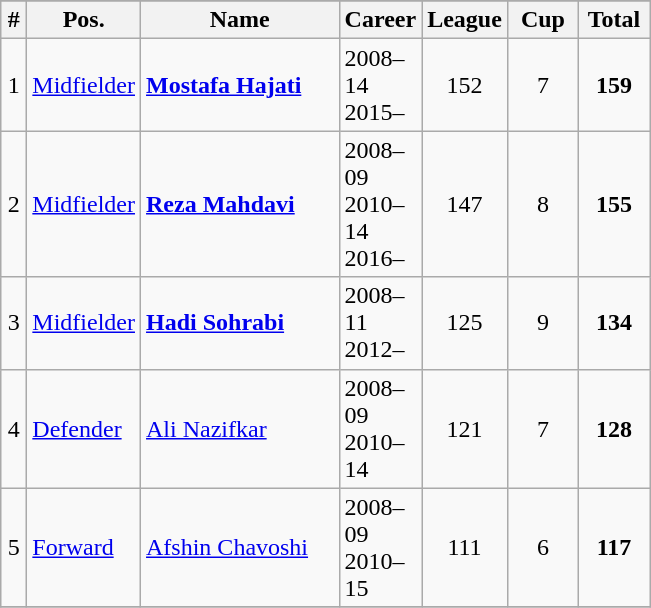<table class="wikitable sortable" style="text-align:center;">
<tr>
</tr>
<tr>
<th rowspan="1" width="10">#</th>
<th rowspan="1" width="30">Pos.</th>
<th rowspan="1" width="125">Name</th>
<th rowspan="1" width="40">Career</th>
<th rowspan="1" width="40">League</th>
<th rowspan="1" width="40">Cup</th>
<th rowspan="1" width="40">Total</th>
</tr>
<tr>
<td>1</td>
<td align="left"><a href='#'>Midfielder</a></td>
<td align="left"><strong><a href='#'>Mostafa Hajati</a></strong></td>
<td align="left">2008–14<br>2015–</td>
<td>152</td>
<td>7</td>
<td><strong>159</strong></td>
</tr>
<tr>
<td>2</td>
<td align="left"><a href='#'>Midfielder</a></td>
<td align="left"><strong><a href='#'>Reza Mahdavi</a></strong></td>
<td align="left">2008–09<br>2010–14<br>2016–</td>
<td>147</td>
<td>8</td>
<td><strong>155</strong></td>
</tr>
<tr>
<td>3</td>
<td align="left"><a href='#'>Midfielder</a></td>
<td align="left"><strong><a href='#'>Hadi Sohrabi</a></strong></td>
<td align="left">2008–11<br>2012–</td>
<td>125</td>
<td>9</td>
<td><strong>134</strong></td>
</tr>
<tr>
<td>4</td>
<td align="left"><a href='#'>Defender</a></td>
<td align="left"><a href='#'>Ali Nazifkar</a></td>
<td align="left">2008–09<br>2010–14</td>
<td>121</td>
<td>7</td>
<td><strong>128</strong></td>
</tr>
<tr>
<td>5</td>
<td align="left"><a href='#'>Forward</a></td>
<td align="left"><a href='#'>Afshin Chavoshi</a></td>
<td align="left">2008–09<br>2010–15</td>
<td>111</td>
<td>6</td>
<td><strong>117</strong></td>
</tr>
<tr>
</tr>
</table>
